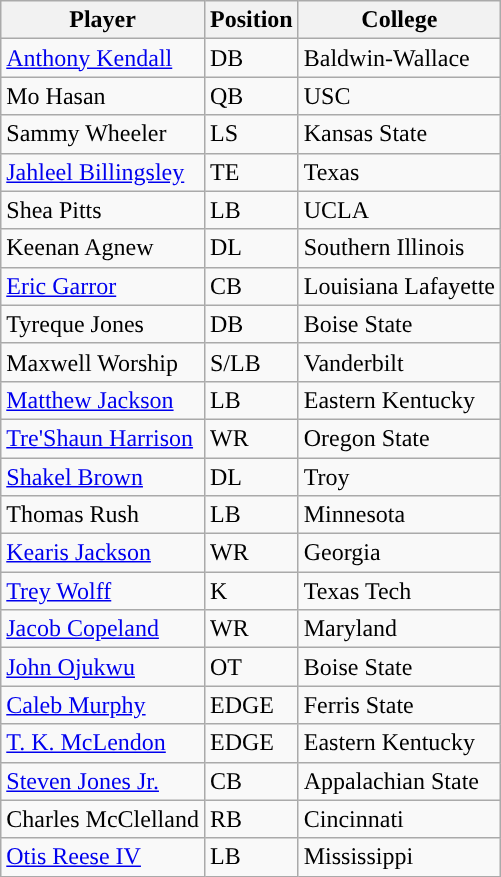<table class="wikitable sortable">
<tr>
<th>Player</th>
<th>Position</th>
<th>College</th>
</tr>
<tr>
<td><a href='#'>Anthony Kendall</a></td>
<td>DB</td>
<td>Baldwin-Wallace</td>
</tr>
<tr>
<td>Mo Hasan</td>
<td>QB</td>
<td>USC</td>
</tr>
<tr>
<td>Sammy Wheeler</td>
<td>LS</td>
<td>Kansas State</td>
</tr>
<tr>
<td><a href='#'>Jahleel Billingsley</a></td>
<td>TE</td>
<td>Texas</td>
</tr>
<tr>
<td>Shea Pitts</td>
<td>LB</td>
<td>UCLA</td>
</tr>
<tr>
<td>Keenan Agnew</td>
<td>DL</td>
<td>Southern Illinois</td>
</tr>
<tr>
<td><a href='#'>Eric Garror</a></td>
<td>CB</td>
<td>Louisiana Lafayette</td>
</tr>
<tr>
<td>Tyreque Jones</td>
<td>DB</td>
<td>Boise State</td>
</tr>
<tr>
<td>Maxwell Worship</td>
<td>S/LB</td>
<td>Vanderbilt</td>
</tr>
<tr>
<td><a href='#'>Matthew Jackson</a></td>
<td>LB</td>
<td>Eastern Kentucky</td>
</tr>
<tr>
<td><a href='#'>Tre'Shaun Harrison</a></td>
<td>WR</td>
<td>Oregon State</td>
</tr>
<tr>
<td><a href='#'>Shakel Brown</a></td>
<td>DL</td>
<td>Troy</td>
</tr>
<tr>
<td>Thomas Rush</td>
<td>LB</td>
<td>Minnesota</td>
</tr>
<tr>
<td><a href='#'>Kearis Jackson</a></td>
<td>WR</td>
<td>Georgia</td>
</tr>
<tr>
<td><a href='#'>Trey Wolff</a></td>
<td>K</td>
<td>Texas Tech</td>
</tr>
<tr>
<td><a href='#'>Jacob Copeland</a></td>
<td>WR</td>
<td>Maryland</td>
</tr>
<tr>
<td><a href='#'>John Ojukwu</a></td>
<td>OT</td>
<td>Boise State</td>
</tr>
<tr>
<td><a href='#'>Caleb Murphy</a></td>
<td>EDGE</td>
<td>Ferris State</td>
</tr>
<tr>
<td><a href='#'>T. K. McLendon</a></td>
<td>EDGE</td>
<td>Eastern Kentucky</td>
</tr>
<tr>
<td><a href='#'>Steven Jones Jr.</a></td>
<td>CB</td>
<td>Appalachian State</td>
</tr>
<tr>
<td>Charles McClelland</td>
<td>RB</td>
<td>Cincinnati</td>
</tr>
<tr>
<td><a href='#'>Otis Reese IV</a></td>
<td>LB</td>
<td>Mississippi</td>
</tr>
</table>
